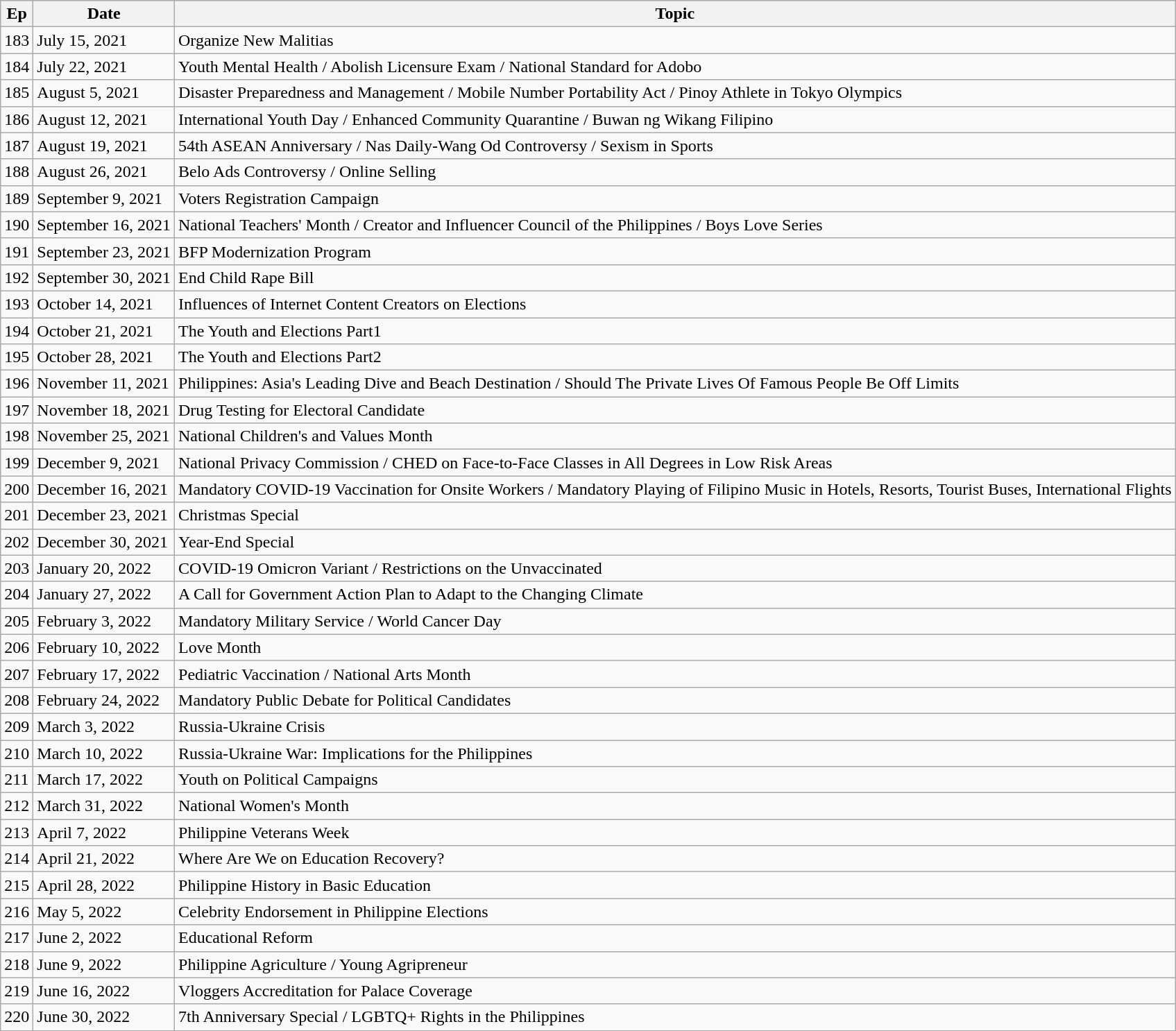<table class="wikitable table">
<tr>
<th>Ep</th>
<th>Date</th>
<th>Topic</th>
</tr>
<tr>
<td>183</td>
<td>July 15, 2021</td>
<td>Organize New Malitias</td>
</tr>
<tr>
<td>184</td>
<td>July 22, 2021</td>
<td>Youth Mental Health / Abolish Licensure Exam / National Standard for Adobo</td>
</tr>
<tr>
<td>185</td>
<td>August 5, 2021</td>
<td>Disaster Preparedness and Management / Mobile Number Portability Act / Pinoy Athlete in Tokyo Olympics</td>
</tr>
<tr>
<td>186</td>
<td>August 12, 2021</td>
<td>International Youth Day / Enhanced Community Quarantine / Buwan ng Wikang Filipino</td>
</tr>
<tr>
<td>187</td>
<td>August 19, 2021</td>
<td>54th ASEAN Anniversary / Nas Daily-Wang Od Controversy / Sexism in Sports</td>
</tr>
<tr>
<td>188</td>
<td>August 26, 2021</td>
<td>Belo Ads Controversy / Online Selling</td>
</tr>
<tr>
<td>189</td>
<td>September 9, 2021</td>
<td>Voters Registration Campaign</td>
</tr>
<tr>
<td>190</td>
<td>September 16, 2021</td>
<td>National Teachers' Month / Creator and Influencer Council of the Philippines / Boys Love Series</td>
</tr>
<tr>
<td>191</td>
<td>September 23, 2021</td>
<td>BFP Modernization Program</td>
</tr>
<tr>
<td>192</td>
<td>September 30, 2021</td>
<td>End Child Rape Bill</td>
</tr>
<tr>
<td>193</td>
<td>October 14, 2021</td>
<td>Influences of Internet Content Creators on Elections</td>
</tr>
<tr>
<td>194</td>
<td>October 21, 2021</td>
<td>The Youth and Elections Part1</td>
</tr>
<tr>
<td>195</td>
<td>October 28, 2021</td>
<td>The Youth and Elections Part2</td>
</tr>
<tr>
<td>196</td>
<td>November 11, 2021</td>
<td>Philippines: Asia's Leading Dive and Beach Destination / Should The Private Lives Of Famous People Be Off Limits</td>
</tr>
<tr>
<td>197</td>
<td>November 18, 2021</td>
<td>Drug Testing for Electoral Candidate</td>
</tr>
<tr>
<td>198</td>
<td>November 25, 2021</td>
<td>National Children's and Values Month</td>
</tr>
<tr>
<td>199</td>
<td>December 9, 2021</td>
<td>National Privacy Commission / CHED on Face-to-Face Classes in All Degrees in Low Risk Areas</td>
</tr>
<tr>
<td>200</td>
<td>December 16, 2021</td>
<td>Mandatory COVID-19 Vaccination for Onsite Workers / Mandatory Playing of Filipino Music in Hotels, Resorts, Tourist Buses, International Flights</td>
</tr>
<tr>
<td>201</td>
<td>December 23, 2021</td>
<td>Christmas Special</td>
</tr>
<tr>
<td>202</td>
<td>December 30, 2021</td>
<td>Year-End Special</td>
</tr>
<tr>
<td>203</td>
<td>January 20, 2022</td>
<td>COVID-19 Omicron Variant / Restrictions on the Unvaccinated</td>
</tr>
<tr>
<td>204</td>
<td>January 27, 2022</td>
<td>A Call for Government Action Plan to Adapt to the Changing Climate</td>
</tr>
<tr>
<td>205</td>
<td>February 3, 2022</td>
<td>Mandatory Military Service / World Cancer Day</td>
</tr>
<tr>
<td>206</td>
<td>February 10, 2022</td>
<td>Love Month</td>
</tr>
<tr>
<td>207</td>
<td>February 17, 2022</td>
<td>Pediatric Vaccination / National Arts Month</td>
</tr>
<tr>
<td>208</td>
<td>February 24, 2022</td>
<td>Mandatory Public Debate for Political Candidates</td>
</tr>
<tr>
<td>209</td>
<td>March 3, 2022</td>
<td>Russia-Ukraine Crisis</td>
</tr>
<tr>
<td>210</td>
<td>March 10, 2022</td>
<td>Russia-Ukraine War: Implications for the Philippines</td>
</tr>
<tr>
<td>211</td>
<td>March 17, 2022</td>
<td>Youth on Political Campaigns</td>
</tr>
<tr>
<td>212</td>
<td>March 31, 2022</td>
<td>National Women's Month</td>
</tr>
<tr>
<td>213</td>
<td>April 7, 2022</td>
<td>Philippine Veterans Week</td>
</tr>
<tr>
<td>214</td>
<td>April 21, 2022</td>
<td>Where Are We on Education Recovery?</td>
</tr>
<tr>
<td>215</td>
<td>April 28, 2022</td>
<td>Philippine History in Basic Education</td>
</tr>
<tr>
<td>216</td>
<td>May 5, 2022</td>
<td>Celebrity Endorsement in Philippine Elections</td>
</tr>
<tr>
<td>217</td>
<td>June 2, 2022</td>
<td>Educational Reform</td>
</tr>
<tr>
<td>218</td>
<td>June 9, 2022</td>
<td>Philippine Agriculture / Young Agripreneur</td>
</tr>
<tr>
<td>219</td>
<td>June 16, 2022</td>
<td>Vloggers Accreditation for Palace Coverage</td>
</tr>
<tr>
<td>220</td>
<td>June 30, 2022</td>
<td>7th Anniversary Special / LGBTQ+ Rights in the Philippines</td>
</tr>
</table>
